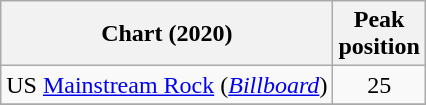<table class="wikitable sortable">
<tr>
<th>Chart (2020)</th>
<th>Peak<br>position</th>
</tr>
<tr>
<td>US <a href='#'>Mainstream Rock</a> (<em><a href='#'>Billboard</a></em>)</td>
<td style="text-align:center;">25</td>
</tr>
<tr>
</tr>
</table>
